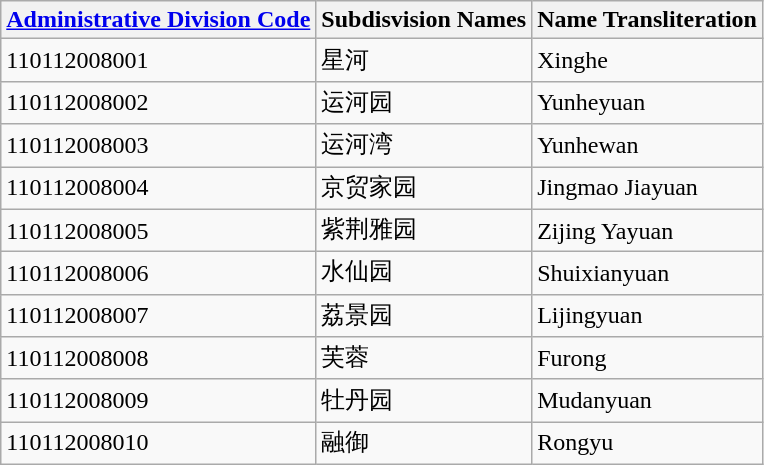<table class="wikitable sortable">
<tr>
<th><a href='#'>Administrative Division Code</a></th>
<th>Subdisvision Names</th>
<th>Name Transliteration</th>
</tr>
<tr>
<td>110112008001</td>
<td>星河</td>
<td>Xinghe</td>
</tr>
<tr>
<td>110112008002</td>
<td>运河园</td>
<td>Yunheyuan</td>
</tr>
<tr>
<td>110112008003</td>
<td>运河湾</td>
<td>Yunhewan</td>
</tr>
<tr>
<td>110112008004</td>
<td>京贸家园</td>
<td>Jingmao Jiayuan</td>
</tr>
<tr>
<td>110112008005</td>
<td>紫荆雅园</td>
<td>Zijing Yayuan</td>
</tr>
<tr>
<td>110112008006</td>
<td>水仙园</td>
<td>Shuixianyuan</td>
</tr>
<tr>
<td>110112008007</td>
<td>荔景园</td>
<td>Lijingyuan</td>
</tr>
<tr>
<td>110112008008</td>
<td>芙蓉</td>
<td>Furong</td>
</tr>
<tr>
<td>110112008009</td>
<td>牡丹园</td>
<td>Mudanyuan</td>
</tr>
<tr>
<td>110112008010</td>
<td>融御</td>
<td>Rongyu</td>
</tr>
</table>
